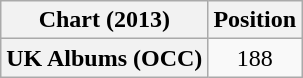<table class="wikitable plainrowheaders" style="text-align:center">
<tr>
<th scope="col">Chart (2013)</th>
<th scope="col">Position</th>
</tr>
<tr>
<th scope="row">UK Albums (OCC)</th>
<td>188</td>
</tr>
</table>
